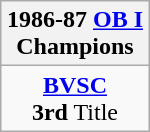<table class="wikitable" style="text-align: center; margin: 0 auto;">
<tr>
<th>1986-87 <a href='#'>OB I</a><br>Champions</th>
</tr>
<tr>
<td><strong><a href='#'>BVSC</a></strong><br><strong>3rd</strong> Title</td>
</tr>
</table>
